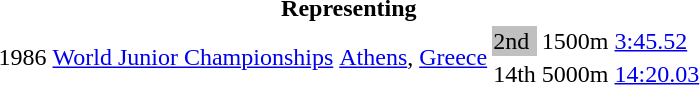<table>
<tr>
<th colspan="6">Representing </th>
</tr>
<tr>
<td rowspan=2>1986</td>
<td rowspan=2><a href='#'>World Junior Championships</a></td>
<td rowspan=2><a href='#'>Athens</a>, <a href='#'>Greece</a></td>
<td bgcolor=silver>2nd</td>
<td>1500m</td>
<td><a href='#'>3:45.52</a></td>
</tr>
<tr>
<td>14th</td>
<td>5000m</td>
<td><a href='#'>14:20.03</a></td>
</tr>
</table>
